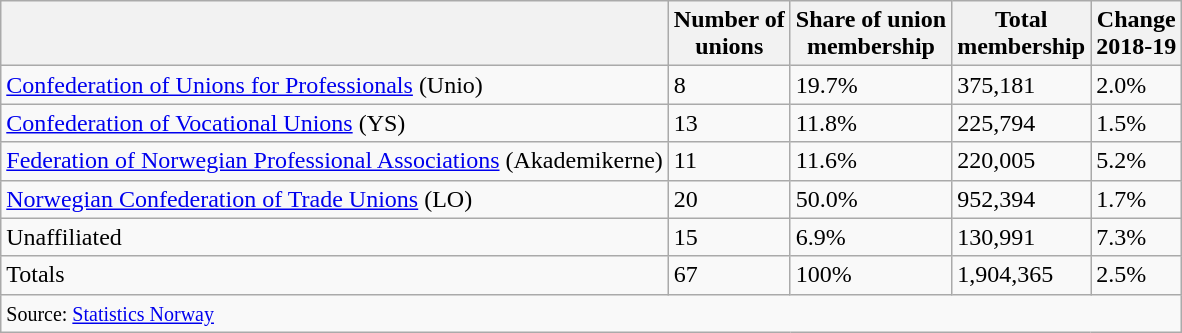<table class="wikitable">
<tr>
<th></th>
<th>Number of<br>unions</th>
<th>Share of union<br>membership</th>
<th>Total<br>membership</th>
<th>Change<br>2018-19</th>
</tr>
<tr>
<td><a href='#'>Confederation of Unions for Professionals</a> (Unio)</td>
<td>8</td>
<td>19.7%</td>
<td>375,181</td>
<td> 2.0%</td>
</tr>
<tr>
<td><a href='#'>Confederation of Vocational Unions</a> (YS)</td>
<td>13</td>
<td>11.8%</td>
<td>225,794</td>
<td> 1.5%</td>
</tr>
<tr>
<td><a href='#'>Federation of Norwegian Professional Associations</a> (Akademikerne)</td>
<td>11</td>
<td>11.6%</td>
<td>220,005</td>
<td> 5.2%</td>
</tr>
<tr>
<td><a href='#'>Norwegian Confederation of Trade Unions</a> (LO)</td>
<td>20</td>
<td>50.0%</td>
<td>952,394</td>
<td> 1.7%</td>
</tr>
<tr>
<td>Unaffiliated</td>
<td>15</td>
<td>6.9%</td>
<td>130,991</td>
<td> 7.3%</td>
</tr>
<tr>
<td>Totals</td>
<td>67</td>
<td>100%</td>
<td>1,904,365</td>
<td> 2.5%</td>
</tr>
<tr>
<td colspan="5"><small>Source: <a href='#'>Statistics Norway</a></small></td>
</tr>
</table>
